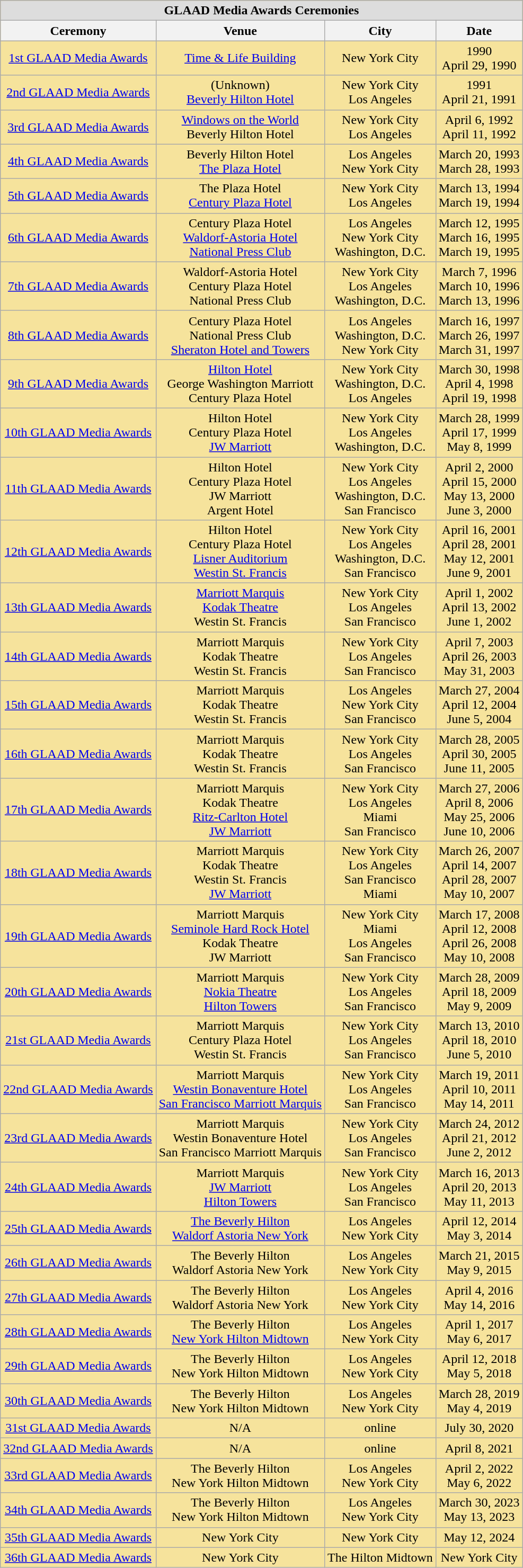<table class="wikitable" style="text-align: center; background: #f6e39c">
<tr>
<th colspan= 4 style="background:#DDDDDD;">GLAAD Media Awards Ceremonies</th>
</tr>
<tr>
<th>Ceremony</th>
<th>Venue</th>
<th>City</th>
<th>Date</th>
</tr>
<tr>
<td><a href='#'>1st GLAAD Media Awards</a></td>
<td><a href='#'>Time & Life Building</a></td>
<td>New York City</td>
<td>1990<br>April 29, 1990</td>
</tr>
<tr>
<td><a href='#'>2nd GLAAD Media Awards</a></td>
<td>(Unknown)<br><a href='#'>Beverly Hilton Hotel</a></td>
<td>New York City<br>Los Angeles</td>
<td>1991<br>April 21, 1991</td>
</tr>
<tr>
<td><a href='#'>3rd GLAAD Media Awards</a></td>
<td><a href='#'>Windows on the World</a><br>Beverly Hilton Hotel</td>
<td>New York City <br>Los Angeles</td>
<td>April 6, 1992<br>April 11, 1992</td>
</tr>
<tr>
<td><a href='#'>4th GLAAD Media Awards</a></td>
<td>Beverly Hilton Hotel<br><a href='#'>The Plaza Hotel</a></td>
<td>Los Angeles<br>New York City</td>
<td>March 20, 1993<br>March 28, 1993</td>
</tr>
<tr>
<td><a href='#'>5th GLAAD Media Awards</a></td>
<td>The Plaza Hotel<br><a href='#'>Century Plaza Hotel</a></td>
<td>New York City<br>Los Angeles</td>
<td>March 13, 1994<br>March 19, 1994</td>
</tr>
<tr>
<td><a href='#'>6th GLAAD Media Awards</a></td>
<td>Century Plaza Hotel<br><a href='#'>Waldorf-Astoria Hotel</a><br><a href='#'>National Press Club</a></td>
<td>Los Angeles<br>New York City<br>Washington, D.C.</td>
<td>March 12, 1995<br>March 16, 1995<br>March 19, 1995</td>
</tr>
<tr>
<td><a href='#'>7th GLAAD Media Awards</a></td>
<td>Waldorf-Astoria Hotel<br>Century Plaza Hotel<br>National Press Club</td>
<td>New York City<br>Los Angeles<br>Washington, D.C.</td>
<td>March 7, 1996<br>March 10, 1996<br>March 13, 1996</td>
</tr>
<tr>
<td><a href='#'>8th GLAAD Media Awards</a></td>
<td>Century Plaza Hotel<br>National Press Club<br><a href='#'>Sheraton Hotel and Towers</a></td>
<td>Los Angeles<br>Washington, D.C.<br>New York City</td>
<td>March 16, 1997<br>March 26, 1997<br>March 31, 1997</td>
</tr>
<tr>
<td><a href='#'>9th GLAAD Media Awards</a></td>
<td><a href='#'>Hilton Hotel</a><br>George Washington Marriott<br>Century Plaza Hotel</td>
<td>New York City<br>Washington, D.C.<br>Los Angeles</td>
<td>March 30, 1998<br>April 4, 1998<br>April 19, 1998</td>
</tr>
<tr>
<td><a href='#'>10th GLAAD Media Awards</a></td>
<td>Hilton Hotel<br>Century Plaza Hotel<br><a href='#'>JW Marriott</a></td>
<td>New York City<br>Los Angeles<br>Washington, D.C.</td>
<td>March 28, 1999<br>April 17, 1999<br>May 8, 1999</td>
</tr>
<tr>
<td><a href='#'>11th GLAAD Media Awards</a></td>
<td>Hilton Hotel<br>Century Plaza Hotel<br>JW Marriott<br>Argent Hotel</td>
<td>New York City<br>Los Angeles<br>Washington, D.C.<br>San Francisco</td>
<td>April 2, 2000<br>April 15, 2000<br>May 13, 2000<br>June 3, 2000</td>
</tr>
<tr>
<td><a href='#'>12th GLAAD Media Awards</a></td>
<td>Hilton Hotel<br>Century Plaza Hotel<br><a href='#'>Lisner Auditorium</a><br><a href='#'>Westin St. Francis</a></td>
<td>New York City<br>Los Angeles<br>Washington, D.C.<br>San Francisco</td>
<td>April 16, 2001<br>April 28, 2001<br>May 12, 2001<br>June 9, 2001</td>
</tr>
<tr>
<td><a href='#'>13th GLAAD Media Awards</a></td>
<td><a href='#'>Marriott Marquis</a><br><a href='#'>Kodak Theatre</a><br>Westin St. Francis</td>
<td>New York City<br>Los Angeles<br>San Francisco</td>
<td>April 1, 2002<br>April 13, 2002<br>June 1, 2002</td>
</tr>
<tr>
<td><a href='#'>14th GLAAD Media Awards</a></td>
<td>Marriott Marquis<br>Kodak Theatre<br>Westin St. Francis</td>
<td>New York City<br>Los Angeles<br>San Francisco</td>
<td>April 7, 2003<br>April 26, 2003<br>May 31, 2003</td>
</tr>
<tr>
<td><a href='#'>15th GLAAD Media Awards</a></td>
<td>Marriott Marquis<br>Kodak Theatre<br>Westin St. Francis</td>
<td>Los Angeles<br>New York City<br>San Francisco</td>
<td>March 27, 2004<br>April 12, 2004<br>June 5, 2004</td>
</tr>
<tr>
<td><a href='#'>16th GLAAD Media Awards</a></td>
<td>Marriott Marquis<br>Kodak Theatre<br>Westin St. Francis</td>
<td>New York City<br>Los Angeles<br>San Francisco</td>
<td>March 28, 2005<br>April 30, 2005<br>June 11, 2005</td>
</tr>
<tr>
<td><a href='#'>17th GLAAD Media Awards</a></td>
<td>Marriott Marquis<br>Kodak Theatre<br><a href='#'>Ritz-Carlton Hotel</a><br><a href='#'>JW Marriott</a></td>
<td>New York City<br>Los Angeles<br>Miami<br>San Francisco</td>
<td>March 27, 2006<br>April 8, 2006<br>May 25, 2006<br>June 10, 2006</td>
</tr>
<tr>
<td><a href='#'>18th GLAAD Media Awards</a></td>
<td>Marriott Marquis<br>Kodak Theatre<br>Westin St. Francis<br><a href='#'>JW Marriott</a></td>
<td>New York City<br>Los Angeles<br>San Francisco<br>Miami</td>
<td>March 26, 2007<br>April 14, 2007<br>April 28, 2007<br>May 10, 2007</td>
</tr>
<tr>
<td><a href='#'>19th GLAAD Media Awards</a></td>
<td>Marriott Marquis<br><a href='#'>Seminole Hard Rock Hotel</a><br>Kodak Theatre<br>JW Marriott</td>
<td>New York City<br>Miami<br>Los Angeles<br>San Francisco</td>
<td>March 17, 2008<br>April 12, 2008<br>April 26, 2008<br>May 10, 2008</td>
</tr>
<tr>
<td><a href='#'>20th GLAAD Media Awards</a></td>
<td>Marriott Marquis<br><a href='#'>Nokia Theatre</a><br><a href='#'>Hilton Towers</a></td>
<td>New York City<br>Los Angeles<br>San Francisco</td>
<td>March 28, 2009<br>April 18, 2009<br>May 9, 2009</td>
</tr>
<tr>
<td><a href='#'>21st GLAAD Media Awards</a></td>
<td>Marriott Marquis<br>Century Plaza Hotel<br>Westin St. Francis</td>
<td>New York City<br>Los Angeles<br>San Francisco</td>
<td>March 13, 2010<br>April 18, 2010<br>June 5, 2010</td>
</tr>
<tr>
<td><a href='#'>22nd GLAAD Media Awards</a></td>
<td>Marriott Marquis<br><a href='#'>Westin Bonaventure Hotel</a><br><a href='#'>San Francisco Marriott Marquis</a></td>
<td>New York City<br>Los Angeles<br>San Francisco</td>
<td>March 19, 2011<br>April 10, 2011<br>May 14, 2011</td>
</tr>
<tr>
<td><a href='#'>23rd GLAAD Media Awards</a></td>
<td>Marriott Marquis<br>Westin Bonaventure Hotel<br>San Francisco Marriott Marquis</td>
<td>New York City<br>Los Angeles<br>San Francisco</td>
<td>March 24, 2012<br>April 21, 2012<br>June 2, 2012</td>
</tr>
<tr>
<td><a href='#'>24th GLAAD Media Awards</a></td>
<td>Marriott Marquis<br><a href='#'>JW Marriott</a><br><a href='#'>Hilton Towers</a></td>
<td>New York City<br>Los Angeles<br>San Francisco</td>
<td>March 16, 2013<br>April 20, 2013<br>May 11, 2013</td>
</tr>
<tr>
<td><a href='#'>25th GLAAD Media Awards</a></td>
<td><a href='#'>The Beverly Hilton</a><br><a href='#'>Waldorf Astoria New York</a></td>
<td>Los Angeles<br>New York City</td>
<td>April 12, 2014<br>May 3, 2014</td>
</tr>
<tr>
<td><a href='#'>26th GLAAD Media Awards</a></td>
<td>The Beverly Hilton<br>Waldorf Astoria New York</td>
<td>Los Angeles<br>New York City</td>
<td>March 21, 2015<br>May 9, 2015</td>
</tr>
<tr>
<td><a href='#'>27th GLAAD Media Awards</a></td>
<td>The Beverly Hilton<br>Waldorf Astoria New York</td>
<td>Los Angeles<br>New York City</td>
<td>April 4, 2016<br>May 14, 2016</td>
</tr>
<tr>
<td><a href='#'>28th GLAAD Media Awards</a></td>
<td>The Beverly Hilton<br><a href='#'>New York Hilton Midtown</a></td>
<td>Los Angeles<br>New York City</td>
<td>April 1, 2017<br>May 6, 2017</td>
</tr>
<tr>
<td><a href='#'>29th GLAAD Media Awards</a></td>
<td>The Beverly Hilton<br>New York Hilton Midtown</td>
<td>Los Angeles<br>New York City</td>
<td>April 12, 2018<br>May 5, 2018</td>
</tr>
<tr>
<td><a href='#'>30th GLAAD Media Awards</a></td>
<td>The Beverly Hilton<br>New York Hilton Midtown</td>
<td>Los Angeles<br>New York City</td>
<td>March 28, 2019<br>May 4, 2019</td>
</tr>
<tr>
<td><a href='#'>31st GLAAD Media Awards</a></td>
<td>N/A</td>
<td>online</td>
<td>July 30, 2020</td>
</tr>
<tr>
<td><a href='#'>32nd GLAAD Media Awards</a></td>
<td>N/A</td>
<td>online </td>
<td>April 8, 2021</td>
</tr>
<tr>
<td><a href='#'>33rd GLAAD Media Awards</a></td>
<td>The Beverly Hilton<br>New York Hilton Midtown</td>
<td>Los Angeles<br>New York City</td>
<td>April 2, 2022<br>May 6, 2022</td>
</tr>
<tr>
<td><a href='#'>34th GLAAD Media Awards</a></td>
<td>The Beverly Hilton<br>New York Hilton Midtown</td>
<td>Los Angeles<br>New York City</td>
<td>March 30, 2023<br>May 13, 2023</td>
</tr>
<tr>
<td><a href='#'>35th GLAAD Media Awards</a></td>
<td>New York City</td>
<td>New York City</td>
<td>May 12, 2024</td>
</tr>
<tr>
<td><a href='#'>36th GLAAD Media Awards</a></td>
<td>New York City</td>
<td>The Hilton Midtown</td>
<td>New York City</td>
</tr>
</table>
